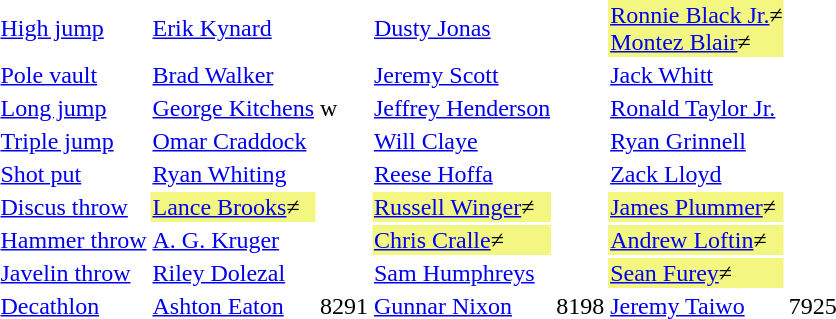<table>
<tr>
<td><a href='#'>High jump</a></td>
<td><a href='#'>Erik Kynard</a></td>
<td></td>
<td><a href='#'>Dusty Jonas</a></td>
<td></td>
<td style="background:#f3f781;"><a href='#'>Ronnie Black Jr.</a>≠<br><a href='#'>Montez Blair</a>≠</td>
<td></td>
</tr>
<tr>
<td><a href='#'>Pole vault</a></td>
<td><a href='#'>Brad Walker</a></td>
<td></td>
<td><a href='#'>Jeremy Scott</a></td>
<td></td>
<td><a href='#'>Jack Whitt</a></td>
<td></td>
</tr>
<tr>
<td><a href='#'>Long jump</a></td>
<td><a href='#'>George Kitchens</a></td>
<td>w</td>
<td><a href='#'>Jeffrey Henderson</a></td>
<td></td>
<td><a href='#'>Ronald Taylor Jr.</a></td>
<td></td>
</tr>
<tr>
<td><a href='#'>Triple jump</a></td>
<td><a href='#'>Omar Craddock</a></td>
<td></td>
<td><a href='#'>Will Claye</a></td>
<td></td>
<td><a href='#'>Ryan Grinnell</a></td>
<td></td>
</tr>
<tr>
<td><a href='#'>Shot put</a></td>
<td><a href='#'>Ryan Whiting</a></td>
<td></td>
<td><a href='#'>Reese Hoffa</a></td>
<td></td>
<td><a href='#'>Zack Lloyd</a></td>
<td></td>
</tr>
<tr>
<td><a href='#'>Discus throw</a></td>
<td style="background:#f3f781;"><a href='#'>Lance Brooks</a>≠</td>
<td></td>
<td style="background:#f3f781;"><a href='#'>Russell Winger</a>≠</td>
<td></td>
<td style="background:#f3f781;"><a href='#'>James Plummer</a>≠</td>
<td></td>
</tr>
<tr>
<td><a href='#'>Hammer throw</a></td>
<td><a href='#'>A. G. Kruger</a></td>
<td></td>
<td style="background:#f3f781;"><a href='#'>Chris Cralle</a>≠</td>
<td></td>
<td style="background:#f3f781;"><a href='#'>Andrew Loftin</a>≠</td>
<td></td>
</tr>
<tr>
<td><a href='#'>Javelin throw</a></td>
<td><a href='#'>Riley Dolezal</a></td>
<td></td>
<td><a href='#'>Sam Humphreys</a></td>
<td></td>
<td style="background:#f3f781;"><a href='#'>Sean Furey</a>≠</td>
<td></td>
</tr>
<tr>
<td><a href='#'>Decathlon</a></td>
<td><a href='#'>Ashton Eaton</a></td>
<td>8291</td>
<td><a href='#'>Gunnar Nixon</a></td>
<td>8198</td>
<td><a href='#'>Jeremy Taiwo</a></td>
<td>7925</td>
</tr>
</table>
